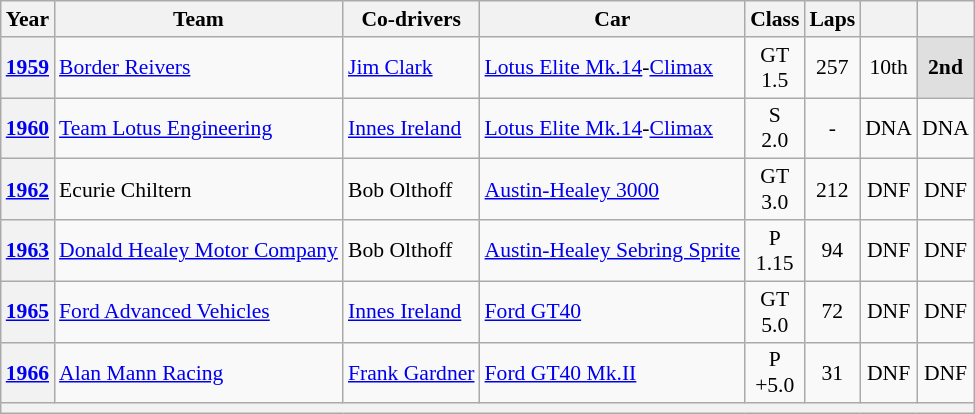<table class="wikitable" style="text-align:center; font-size:90%">
<tr>
<th>Year</th>
<th>Team</th>
<th>Co-drivers</th>
<th>Car</th>
<th>Class</th>
<th>Laps</th>
<th></th>
<th></th>
</tr>
<tr>
<th><a href='#'>1959</a></th>
<td align="left"> <a href='#'>Border Reivers</a></td>
<td align="left"> <a href='#'>Jim Clark</a></td>
<td align="left"><a href='#'>Lotus Elite Mk.14</a>-<a href='#'>Climax</a></td>
<td>GT<br>1.5</td>
<td>257</td>
<td>10th</td>
<td style="background:#DFDFDF;"><strong>2nd</strong></td>
</tr>
<tr>
<th><a href='#'>1960</a></th>
<td align="left"> <a href='#'>Team Lotus Engineering</a></td>
<td align="left"> <a href='#'>Innes Ireland</a></td>
<td align="left"><a href='#'>Lotus Elite Mk.14</a>-<a href='#'>Climax</a></td>
<td>S<br>2.0</td>
<td>-</td>
<td>DNA</td>
<td>DNA</td>
</tr>
<tr>
<th><a href='#'>1962</a></th>
<td align="left"> Ecurie Chiltern</td>
<td align="left"> Bob Olthoff</td>
<td align="left"><a href='#'>Austin-Healey 3000</a></td>
<td>GT<br>3.0</td>
<td>212</td>
<td>DNF</td>
<td>DNF</td>
</tr>
<tr>
<th><a href='#'>1963</a></th>
<td align="left"> <a href='#'>Donald Healey Motor Company</a></td>
<td align="left"> Bob Olthoff</td>
<td align="left"><a href='#'>Austin-Healey Sebring Sprite</a></td>
<td>P<br>1.15</td>
<td>94</td>
<td>DNF</td>
<td>DNF</td>
</tr>
<tr>
<th><a href='#'>1965</a></th>
<td align="left"> <a href='#'>Ford Advanced Vehicles</a></td>
<td align="left"> <a href='#'>Innes Ireland</a></td>
<td align="left"><a href='#'>Ford GT40</a></td>
<td>GT<br>5.0</td>
<td>72</td>
<td>DNF</td>
<td>DNF</td>
</tr>
<tr>
<th><a href='#'>1966</a></th>
<td align="left"> <a href='#'>Alan Mann Racing</a></td>
<td align="left"> <a href='#'>Frank Gardner</a></td>
<td align="left"><a href='#'>Ford GT40 Mk.II</a></td>
<td>P<br>+5.0</td>
<td>31</td>
<td>DNF</td>
<td>DNF</td>
</tr>
<tr>
<th colspan="8"></th>
</tr>
</table>
